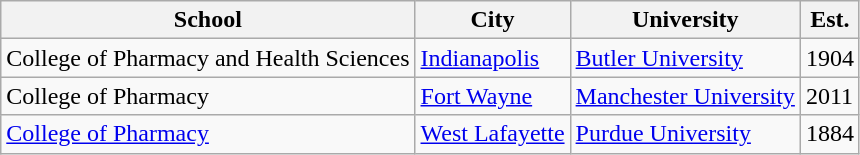<table class="wikitable sortable">
<tr>
<th scope="col">School</th>
<th scope="col">City</th>
<th scope="col">University</th>
<th scope="col">Est.</th>
</tr>
<tr>
<td>College of Pharmacy and Health Sciences</td>
<td><a href='#'>Indianapolis</a></td>
<td><a href='#'>Butler University</a></td>
<td>1904</td>
</tr>
<tr>
<td>College of Pharmacy</td>
<td><a href='#'>Fort Wayne</a></td>
<td><a href='#'>Manchester University</a></td>
<td>2011</td>
</tr>
<tr>
<td><a href='#'>College of Pharmacy</a></td>
<td><a href='#'>West Lafayette</a></td>
<td><a href='#'>Purdue University</a></td>
<td>1884</td>
</tr>
</table>
